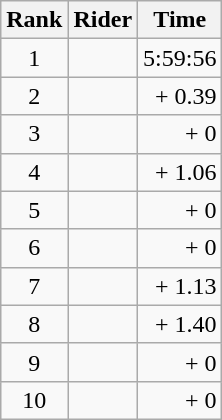<table class="wikitable">
<tr>
<th scope="col">Rank</th>
<th scope="col">Rider</th>
<th scope="col">Time</th>
</tr>
<tr>
<td style="text-align:center;">1</td>
<td></td>
<td style="text-align:right;">5:59:56</td>
</tr>
<tr>
<td style="text-align:center;">2</td>
<td></td>
<td style="text-align:right;">+ 0.39</td>
</tr>
<tr>
<td style="text-align:center;">3</td>
<td></td>
<td style="text-align:right;">+ 0</td>
</tr>
<tr>
<td style="text-align:center;">4</td>
<td></td>
<td style="text-align:right;">+ 1.06</td>
</tr>
<tr>
<td style="text-align:center;">5</td>
<td></td>
<td style="text-align:right;">+ 0</td>
</tr>
<tr>
<td style="text-align:center;">6</td>
<td></td>
<td style="text-align:right;">+ 0</td>
</tr>
<tr>
<td style="text-align:center;">7</td>
<td></td>
<td style="text-align:right;">+ 1.13</td>
</tr>
<tr>
<td style="text-align:center;">8</td>
<td></td>
<td style="text-align:right;">+ 1.40</td>
</tr>
<tr>
<td style="text-align:center;">9</td>
<td></td>
<td style="text-align:right;">+ 0</td>
</tr>
<tr>
<td style="text-align:center;">10</td>
<td></td>
<td style="text-align:right;">+ 0</td>
</tr>
</table>
